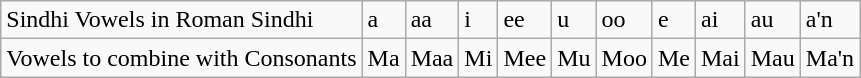<table class="wikitable sortable">
<tr>
<td>Sindhi Vowels in Roman Sindhi</td>
<td>a</td>
<td>aa</td>
<td>i</td>
<td>ee</td>
<td>u</td>
<td>oo</td>
<td>e</td>
<td>ai</td>
<td>au</td>
<td>a'n</td>
</tr>
<tr>
<td>Vowels to combine with Consonants</td>
<td>Ma</td>
<td>Maa</td>
<td>Mi</td>
<td>Mee</td>
<td>Mu</td>
<td>Moo</td>
<td>Me</td>
<td>Mai</td>
<td>Mau</td>
<td>Ma'n</td>
</tr>
</table>
